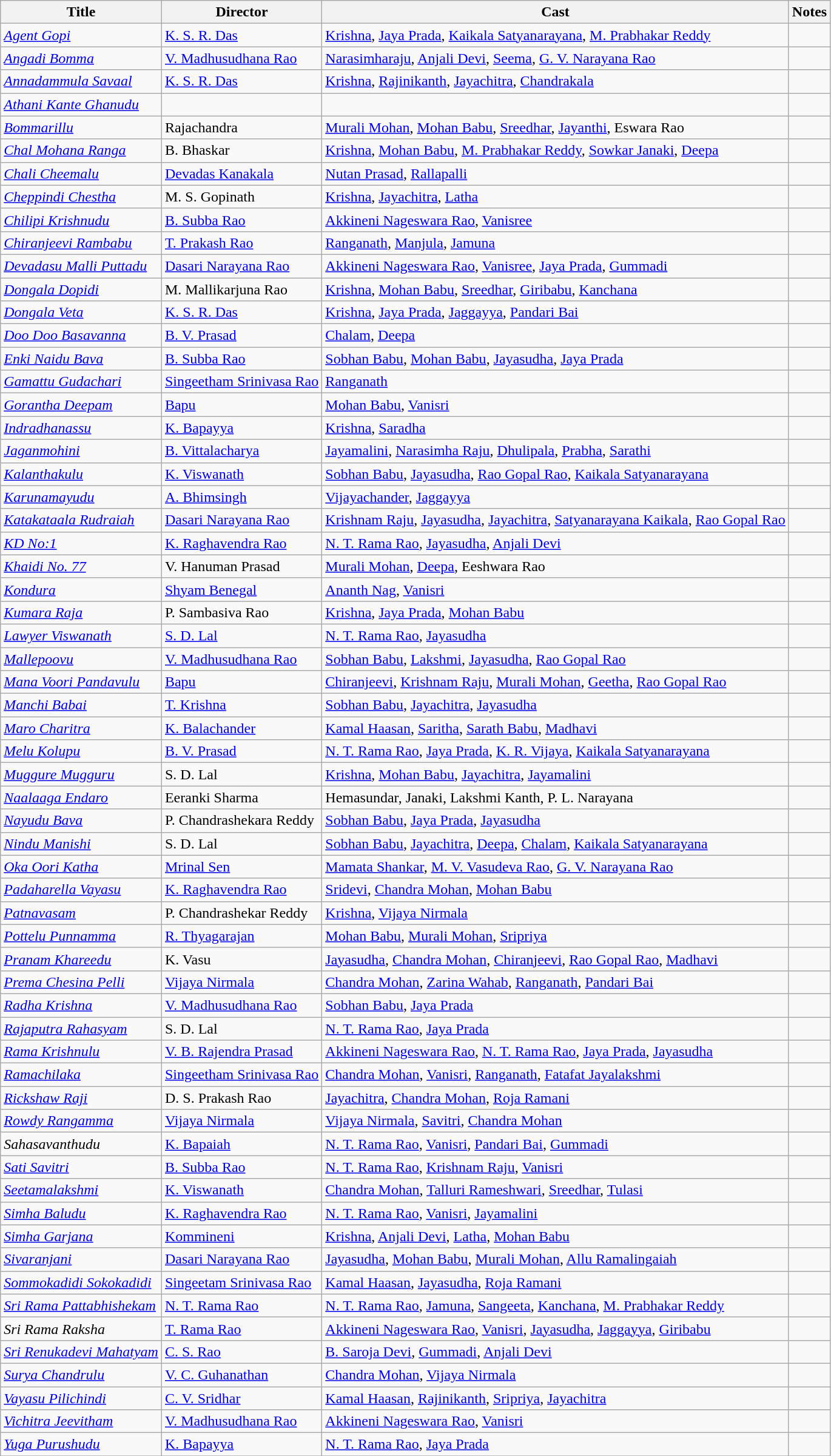<table class="wikitable">
<tr>
<th>Title</th>
<th>Director</th>
<th>Cast</th>
<th>Notes</th>
</tr>
<tr>
<td><em><a href='#'>Agent Gopi</a></em></td>
<td><a href='#'>K. S. R. Das</a></td>
<td><a href='#'>Krishna</a>, <a href='#'>Jaya Prada</a>, <a href='#'>Kaikala Satyanarayana</a>, <a href='#'>M. Prabhakar Reddy</a></td>
<td></td>
</tr>
<tr>
<td><em><a href='#'>Angadi Bomma</a></em></td>
<td><a href='#'>V. Madhusudhana Rao</a></td>
<td><a href='#'>Narasimharaju</a>, <a href='#'>Anjali Devi</a>, <a href='#'>Seema</a>, <a href='#'>G. V. Narayana Rao</a></td>
<td></td>
</tr>
<tr>
<td><em><a href='#'>Annadammula Savaal</a></em></td>
<td><a href='#'>K. S. R. Das</a></td>
<td><a href='#'>Krishna</a>, <a href='#'>Rajinikanth</a>, <a href='#'>Jayachitra</a>, <a href='#'>Chandrakala</a></td>
<td></td>
</tr>
<tr>
<td><em><a href='#'>Athani Kante Ghanudu</a></em></td>
<td></td>
<td></td>
<td></td>
</tr>
<tr>
<td><em><a href='#'>Bommarillu</a></em></td>
<td>Rajachandra</td>
<td><a href='#'>Murali Mohan</a>, <a href='#'>Mohan Babu</a>, <a href='#'>Sreedhar</a>, <a href='#'>Jayanthi</a>, Eswara Rao</td>
<td></td>
</tr>
<tr>
<td><em><a href='#'>Chal Mohana Ranga</a></em></td>
<td>B. Bhaskar</td>
<td><a href='#'>Krishna</a>, <a href='#'>Mohan Babu</a>, <a href='#'>M. Prabhakar Reddy</a>, <a href='#'>Sowkar Janaki</a>, <a href='#'>Deepa</a></td>
<td></td>
</tr>
<tr>
<td><em><a href='#'>Chali Cheemalu</a></em></td>
<td><a href='#'>Devadas Kanakala</a></td>
<td><a href='#'>Nutan Prasad</a>, <a href='#'>Rallapalli</a></td>
<td></td>
</tr>
<tr>
<td><em><a href='#'>Cheppindi Chestha</a></em></td>
<td>M. S. Gopinath</td>
<td><a href='#'>Krishna</a>, <a href='#'>Jayachitra</a>, <a href='#'>Latha</a></td>
<td></td>
</tr>
<tr>
<td><em><a href='#'>Chilipi Krishnudu</a></em></td>
<td><a href='#'>B. Subba Rao</a></td>
<td><a href='#'>Akkineni Nageswara Rao</a>, <a href='#'>Vanisree</a></td>
<td></td>
</tr>
<tr>
<td><em><a href='#'>Chiranjeevi Rambabu</a></em></td>
<td><a href='#'>T. Prakash Rao</a></td>
<td><a href='#'>Ranganath</a>, <a href='#'>Manjula</a>, <a href='#'>Jamuna</a></td>
<td></td>
</tr>
<tr>
<td><em><a href='#'>Devadasu Malli Puttadu</a></em></td>
<td><a href='#'>Dasari Narayana Rao</a></td>
<td><a href='#'>Akkineni Nageswara Rao</a>, <a href='#'>Vanisree</a>, <a href='#'>Jaya Prada</a>, <a href='#'>Gummadi</a></td>
<td></td>
</tr>
<tr>
<td><em><a href='#'>Dongala Dopidi</a></em></td>
<td>M. Mallikarjuna Rao</td>
<td><a href='#'>Krishna</a>, <a href='#'>Mohan Babu</a>, <a href='#'>Sreedhar</a>, <a href='#'>Giribabu</a>, <a href='#'>Kanchana</a></td>
<td></td>
</tr>
<tr>
<td><em><a href='#'>Dongala Veta</a></em></td>
<td><a href='#'>K. S. R. Das</a></td>
<td><a href='#'>Krishna</a>, <a href='#'>Jaya Prada</a>, <a href='#'>Jaggayya</a>, <a href='#'>Pandari Bai</a></td>
<td></td>
</tr>
<tr>
<td><em><a href='#'>Doo Doo Basavanna</a></em></td>
<td><a href='#'>B. V. Prasad</a></td>
<td><a href='#'>Chalam</a>, <a href='#'>Deepa</a></td>
<td></td>
</tr>
<tr>
<td><em><a href='#'>Enki Naidu Bava</a></em></td>
<td><a href='#'>B. Subba Rao</a></td>
<td><a href='#'>Sobhan Babu</a>, <a href='#'>Mohan Babu</a>, <a href='#'>Jayasudha</a>, <a href='#'>Jaya Prada</a></td>
<td></td>
</tr>
<tr>
<td><em><a href='#'>Gamattu Gudachari</a></em></td>
<td><a href='#'>Singeetham Srinivasa Rao</a></td>
<td><a href='#'>Ranganath</a></td>
<td></td>
</tr>
<tr>
<td><em><a href='#'>Gorantha Deepam</a></em></td>
<td><a href='#'>Bapu</a></td>
<td><a href='#'>Mohan Babu</a>, <a href='#'>Vanisri</a></td>
<td></td>
</tr>
<tr>
<td><em><a href='#'>Indradhanassu</a></em></td>
<td><a href='#'>K. Bapayya</a></td>
<td><a href='#'>Krishna</a>, <a href='#'>Saradha</a></td>
<td></td>
</tr>
<tr>
<td><em><a href='#'>Jaganmohini</a></em></td>
<td><a href='#'>B. Vittalacharya</a></td>
<td><a href='#'>Jayamalini</a>, <a href='#'>Narasimha Raju</a>, <a href='#'>Dhulipala</a>, <a href='#'>Prabha</a>, <a href='#'>Sarathi</a></td>
<td></td>
</tr>
<tr>
<td><em><a href='#'>Kalanthakulu</a></em></td>
<td><a href='#'>K. Viswanath</a></td>
<td><a href='#'>Sobhan Babu</a>, <a href='#'>Jayasudha</a>, <a href='#'>Rao Gopal Rao</a>, <a href='#'>Kaikala Satyanarayana</a></td>
<td></td>
</tr>
<tr>
<td><em><a href='#'>Karunamayudu</a></em></td>
<td><a href='#'>A. Bhimsingh</a></td>
<td><a href='#'>Vijayachander</a>, <a href='#'>Jaggayya</a></td>
<td></td>
</tr>
<tr>
<td><em><a href='#'>Katakataala Rudraiah</a></em></td>
<td><a href='#'>Dasari Narayana Rao</a></td>
<td><a href='#'>Krishnam Raju</a>, <a href='#'>Jayasudha</a>, <a href='#'>Jayachitra</a>, <a href='#'>Satyanarayana Kaikala</a>, <a href='#'>Rao Gopal Rao</a></td>
<td></td>
</tr>
<tr>
<td><em><a href='#'>KD No:1</a></em></td>
<td><a href='#'>K. Raghavendra Rao</a></td>
<td><a href='#'>N. T. Rama Rao</a>, <a href='#'>Jayasudha</a>, <a href='#'>Anjali Devi</a></td>
<td></td>
</tr>
<tr>
<td><em><a href='#'>Khaidi No. 77</a></em></td>
<td>V. Hanuman Prasad</td>
<td><a href='#'>Murali Mohan</a>, <a href='#'>Deepa</a>, Eeshwara Rao</td>
<td></td>
</tr>
<tr>
<td><em><a href='#'>Kondura</a></em></td>
<td><a href='#'>Shyam Benegal</a></td>
<td><a href='#'>Ananth Nag</a>, <a href='#'>Vanisri</a></td>
<td></td>
</tr>
<tr>
<td><em><a href='#'>Kumara Raja</a></em></td>
<td>P. Sambasiva Rao</td>
<td><a href='#'>Krishna</a>, <a href='#'>Jaya Prada</a>, <a href='#'>Mohan Babu</a></td>
<td></td>
</tr>
<tr>
<td><em><a href='#'>Lawyer Viswanath</a></em></td>
<td><a href='#'>S. D. Lal</a></td>
<td><a href='#'>N. T. Rama Rao</a>, <a href='#'>Jayasudha</a></td>
<td></td>
</tr>
<tr>
<td><em><a href='#'>Mallepoovu</a></em></td>
<td><a href='#'>V. Madhusudhana Rao</a></td>
<td><a href='#'>Sobhan Babu</a>, <a href='#'>Lakshmi</a>, <a href='#'>Jayasudha</a>, <a href='#'>Rao Gopal Rao</a></td>
<td></td>
</tr>
<tr>
<td><em><a href='#'>Mana Voori Pandavulu</a></em></td>
<td><a href='#'>Bapu</a></td>
<td><a href='#'>Chiranjeevi</a>, <a href='#'>Krishnam Raju</a>, <a href='#'>Murali Mohan</a>, <a href='#'>Geetha</a>, <a href='#'>Rao Gopal Rao</a></td>
<td></td>
</tr>
<tr>
<td><em><a href='#'>Manchi Babai</a></em></td>
<td><a href='#'>T. Krishna</a></td>
<td><a href='#'>Sobhan Babu</a>, <a href='#'>Jayachitra</a>, <a href='#'>Jayasudha</a></td>
<td></td>
</tr>
<tr>
<td><em><a href='#'>Maro Charitra</a></em></td>
<td><a href='#'>K. Balachander</a></td>
<td><a href='#'>Kamal Haasan</a>, <a href='#'>Saritha</a>, <a href='#'>Sarath Babu</a>, <a href='#'>Madhavi</a></td>
<td></td>
</tr>
<tr>
<td><em><a href='#'>Melu Kolupu</a></em></td>
<td><a href='#'>B. V. Prasad</a></td>
<td><a href='#'>N. T. Rama Rao</a>, <a href='#'>Jaya Prada</a>, <a href='#'>K. R. Vijaya</a>, <a href='#'>Kaikala Satyanarayana</a></td>
<td></td>
</tr>
<tr>
<td><em><a href='#'>Muggure Mugguru</a></em></td>
<td>S. D. Lal</td>
<td><a href='#'>Krishna</a>, <a href='#'>Mohan Babu</a>, <a href='#'>Jayachitra</a>, <a href='#'>Jayamalini</a></td>
<td></td>
</tr>
<tr>
<td><em><a href='#'>Naalaaga Endaro</a></em></td>
<td>Eeranki Sharma</td>
<td>Hemasundar, Janaki, Lakshmi Kanth, P. L. Narayana</td>
<td></td>
</tr>
<tr>
<td><em><a href='#'>Nayudu Bava</a></em></td>
<td>P. Chandrashekara Reddy</td>
<td><a href='#'>Sobhan Babu</a>, <a href='#'>Jaya Prada</a>, <a href='#'>Jayasudha</a></td>
<td></td>
</tr>
<tr>
<td><em><a href='#'>Nindu Manishi</a></em></td>
<td>S. D. Lal</td>
<td><a href='#'>Sobhan Babu</a>, <a href='#'>Jayachitra</a>, <a href='#'>Deepa</a>, <a href='#'>Chalam</a>, <a href='#'>Kaikala Satyanarayana</a></td>
<td></td>
</tr>
<tr>
<td><em><a href='#'>Oka Oori Katha</a></em></td>
<td><a href='#'>Mrinal Sen</a></td>
<td><a href='#'>Mamata Shankar</a>, <a href='#'>M. V. Vasudeva Rao</a>, <a href='#'>G. V. Narayana Rao</a></td>
<td></td>
</tr>
<tr>
<td><em><a href='#'>Padaharella Vayasu</a></em></td>
<td><a href='#'>K. Raghavendra Rao</a></td>
<td><a href='#'>Sridevi</a>, <a href='#'>Chandra Mohan</a>, <a href='#'>Mohan Babu</a></td>
<td></td>
</tr>
<tr>
<td><em><a href='#'>Patnavasam</a></em></td>
<td>P. Chandrashekar Reddy</td>
<td><a href='#'>Krishna</a>, <a href='#'>Vijaya Nirmala</a></td>
<td></td>
</tr>
<tr>
<td><em><a href='#'>Pottelu Punnamma</a></em></td>
<td><a href='#'>R. Thyagarajan</a></td>
<td><a href='#'>Mohan Babu</a>, <a href='#'>Murali Mohan</a>, <a href='#'>Sripriya</a></td>
<td></td>
</tr>
<tr>
<td><em><a href='#'>Pranam Khareedu</a></em></td>
<td>K. Vasu</td>
<td><a href='#'>Jayasudha</a>, <a href='#'>Chandra Mohan</a>, <a href='#'>Chiranjeevi</a>, <a href='#'>Rao Gopal Rao</a>, <a href='#'>Madhavi</a></td>
<td></td>
</tr>
<tr>
<td><em><a href='#'>Prema Chesina Pelli</a></em></td>
<td><a href='#'>Vijaya Nirmala</a></td>
<td><a href='#'>Chandra Mohan</a>, <a href='#'>Zarina Wahab</a>, <a href='#'>Ranganath</a>, <a href='#'>Pandari Bai</a></td>
<td></td>
</tr>
<tr>
<td><em><a href='#'>Radha Krishna</a></em></td>
<td><a href='#'>V. Madhusudhana Rao</a></td>
<td><a href='#'>Sobhan Babu</a>, <a href='#'>Jaya Prada</a></td>
<td></td>
</tr>
<tr>
<td><em><a href='#'>Rajaputra Rahasyam</a></em></td>
<td>S. D. Lal</td>
<td><a href='#'>N. T. Rama Rao</a>, <a href='#'>Jaya Prada</a></td>
<td></td>
</tr>
<tr>
<td><em><a href='#'>Rama Krishnulu</a></em></td>
<td><a href='#'>V. B. Rajendra Prasad</a></td>
<td><a href='#'>Akkineni Nageswara Rao</a>, <a href='#'>N. T. Rama Rao</a>, <a href='#'>Jaya Prada</a>, <a href='#'>Jayasudha</a></td>
<td></td>
</tr>
<tr>
<td><em><a href='#'>Ramachilaka</a></em></td>
<td><a href='#'>Singeetham Srinivasa Rao</a></td>
<td><a href='#'>Chandra Mohan</a>, <a href='#'>Vanisri</a>, <a href='#'>Ranganath</a>, <a href='#'>Fatafat Jayalakshmi</a></td>
<td></td>
</tr>
<tr>
<td><em><a href='#'>Rickshaw Raji</a></em></td>
<td>D. S. Prakash Rao</td>
<td><a href='#'>Jayachitra</a>, <a href='#'>Chandra Mohan</a>, <a href='#'>Roja Ramani</a></td>
<td></td>
</tr>
<tr>
<td><em><a href='#'>Rowdy Rangamma</a></em></td>
<td><a href='#'>Vijaya Nirmala</a></td>
<td><a href='#'>Vijaya Nirmala</a>, <a href='#'>Savitri</a>, <a href='#'>Chandra Mohan</a></td>
<td></td>
</tr>
<tr>
<td><em>Sahasavanthudu</em></td>
<td><a href='#'>K. Bapaiah</a></td>
<td><a href='#'>N. T. Rama Rao</a>, <a href='#'>Vanisri</a>, <a href='#'>Pandari Bai</a>, <a href='#'>Gummadi</a></td>
<td></td>
</tr>
<tr>
<td><em><a href='#'>Sati Savitri</a></em></td>
<td><a href='#'>B. Subba Rao</a></td>
<td><a href='#'>N. T. Rama Rao</a>, <a href='#'>Krishnam Raju</a>, <a href='#'>Vanisri</a></td>
<td></td>
</tr>
<tr>
<td><em><a href='#'>Seetamalakshmi</a></em></td>
<td><a href='#'>K. Viswanath</a></td>
<td><a href='#'>Chandra Mohan</a>, <a href='#'>Talluri Rameshwari</a>, <a href='#'>Sreedhar</a>, <a href='#'>Tulasi</a></td>
<td></td>
</tr>
<tr>
<td><em><a href='#'>Simha Baludu</a></em></td>
<td><a href='#'>K. Raghavendra Rao</a></td>
<td><a href='#'>N. T. Rama Rao</a>, <a href='#'>Vanisri</a>, <a href='#'>Jayamalini</a></td>
<td></td>
</tr>
<tr>
<td><em><a href='#'>Simha Garjana</a></em></td>
<td><a href='#'>Kommineni</a></td>
<td><a href='#'>Krishna</a>, <a href='#'>Anjali Devi</a>, <a href='#'>Latha</a>, <a href='#'>Mohan Babu</a></td>
<td></td>
</tr>
<tr>
<td><em><a href='#'>Sivaranjani</a></em></td>
<td><a href='#'>Dasari Narayana Rao</a></td>
<td><a href='#'>Jayasudha</a>, <a href='#'>Mohan Babu</a>, <a href='#'>Murali Mohan</a>, <a href='#'>Allu Ramalingaiah</a></td>
<td></td>
</tr>
<tr>
<td><em><a href='#'>Sommokadidi Sokokadidi</a></em></td>
<td><a href='#'>Singeetam Srinivasa Rao</a></td>
<td><a href='#'>Kamal Haasan</a>, <a href='#'>Jayasudha</a>, <a href='#'>Roja Ramani</a></td>
<td></td>
</tr>
<tr>
<td><em><a href='#'>Sri Rama Pattabhishekam</a></em></td>
<td><a href='#'>N. T. Rama Rao</a></td>
<td><a href='#'>N. T. Rama Rao</a>, <a href='#'>Jamuna</a>, <a href='#'>Sangeeta</a>, <a href='#'>Kanchana</a>, <a href='#'>M. Prabhakar Reddy</a></td>
<td></td>
</tr>
<tr>
<td><em>Sri Rama Raksha</em></td>
<td><a href='#'>T. Rama Rao</a></td>
<td><a href='#'>Akkineni Nageswara Rao</a>, <a href='#'>Vanisri</a>, <a href='#'>Jayasudha</a>, <a href='#'>Jaggayya</a>, <a href='#'>Giribabu</a></td>
<td></td>
</tr>
<tr>
<td><em><a href='#'>Sri Renukadevi Mahatyam</a></em></td>
<td><a href='#'>C. S. Rao</a></td>
<td><a href='#'>B. Saroja Devi</a>, <a href='#'>Gummadi</a>, <a href='#'>Anjali Devi</a></td>
<td></td>
</tr>
<tr>
<td><em><a href='#'>Surya Chandrulu</a></em></td>
<td><a href='#'>V. C. Guhanathan</a></td>
<td><a href='#'>Chandra Mohan</a>, <a href='#'>Vijaya Nirmala</a></td>
<td></td>
</tr>
<tr>
<td><em><a href='#'>Vayasu Pilichindi</a></em></td>
<td><a href='#'>C. V. Sridhar</a></td>
<td><a href='#'>Kamal Haasan</a>, <a href='#'>Rajinikanth</a>, <a href='#'>Sripriya</a>, <a href='#'>Jayachitra</a></td>
<td></td>
</tr>
<tr>
<td><em><a href='#'>Vichitra Jeevitham</a></em></td>
<td><a href='#'>V. Madhusudhana Rao</a></td>
<td><a href='#'>Akkineni Nageswara Rao</a>, <a href='#'>Vanisri</a></td>
<td></td>
</tr>
<tr>
<td><em><a href='#'>Yuga Purushudu</a></em></td>
<td><a href='#'>K. Bapayya</a></td>
<td><a href='#'>N. T. Rama Rao</a>, <a href='#'>Jaya Prada</a></td>
<td></td>
</tr>
<tr>
</tr>
</table>
